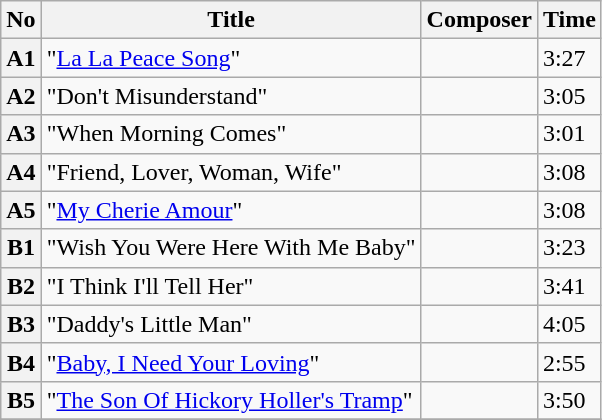<table class="wikitable plainrowheaders sortable">
<tr>
<th scope="col">No</th>
<th scope="col">Title</th>
<th scope="col">Composer</th>
<th scope="col" class="unsortable">Time</th>
</tr>
<tr>
<th scope="row">A1</th>
<td>"<a href='#'>La La Peace Song</a>"</td>
<td></td>
<td>3:27</td>
</tr>
<tr>
<th scope="row">A2</th>
<td>"Don't Misunderstand"</td>
<td></td>
<td>3:05</td>
</tr>
<tr>
<th scope="row">A3</th>
<td>"When Morning Comes"</td>
<td></td>
<td>3:01</td>
</tr>
<tr>
<th scope="row">A4</th>
<td>"Friend, Lover, Woman, Wife"</td>
<td></td>
<td>3:08</td>
</tr>
<tr>
<th scope="row">A5</th>
<td>"<a href='#'>My Cherie Amour</a>"</td>
<td></td>
<td>3:08</td>
</tr>
<tr>
<th scope="row">B1</th>
<td>"Wish You Were Here With Me Baby"</td>
<td></td>
<td>3:23</td>
</tr>
<tr>
<th scope="row">B2</th>
<td>"I Think I'll Tell Her"</td>
<td></td>
<td>3:41</td>
</tr>
<tr>
<th scope="row">B3</th>
<td>"Daddy's Little Man"</td>
<td></td>
<td>4:05</td>
</tr>
<tr>
<th scope="row">B4</th>
<td>"<a href='#'>Baby, I Need Your Loving</a>"</td>
<td></td>
<td>2:55</td>
</tr>
<tr>
<th scope="row">B5</th>
<td>"<a href='#'>The Son Of Hickory Holler's Tramp</a>"</td>
<td></td>
<td>3:50</td>
</tr>
<tr>
</tr>
</table>
